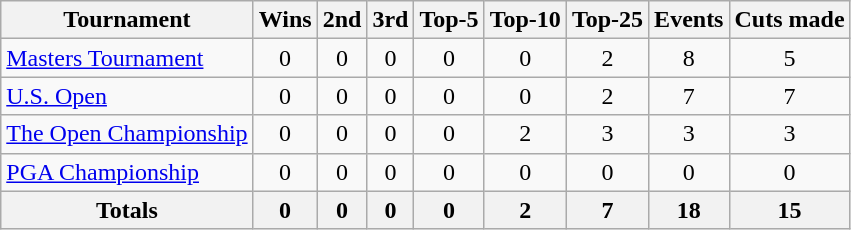<table class=wikitable style=text-align:center>
<tr>
<th>Tournament</th>
<th>Wins</th>
<th>2nd</th>
<th>3rd</th>
<th>Top-5</th>
<th>Top-10</th>
<th>Top-25</th>
<th>Events</th>
<th>Cuts made</th>
</tr>
<tr>
<td align=left><a href='#'>Masters Tournament</a></td>
<td>0</td>
<td>0</td>
<td>0</td>
<td>0</td>
<td>0</td>
<td>2</td>
<td>8</td>
<td>5</td>
</tr>
<tr>
<td align=left><a href='#'>U.S. Open</a></td>
<td>0</td>
<td>0</td>
<td>0</td>
<td>0</td>
<td>0</td>
<td>2</td>
<td>7</td>
<td>7</td>
</tr>
<tr>
<td align=left><a href='#'>The Open Championship</a></td>
<td>0</td>
<td>0</td>
<td>0</td>
<td>0</td>
<td>2</td>
<td>3</td>
<td>3</td>
<td>3</td>
</tr>
<tr>
<td align=left><a href='#'>PGA Championship</a></td>
<td>0</td>
<td>0</td>
<td>0</td>
<td>0</td>
<td>0</td>
<td>0</td>
<td>0</td>
<td>0</td>
</tr>
<tr>
<th>Totals</th>
<th>0</th>
<th>0</th>
<th>0</th>
<th>0</th>
<th>2</th>
<th>7</th>
<th>18</th>
<th>15</th>
</tr>
</table>
